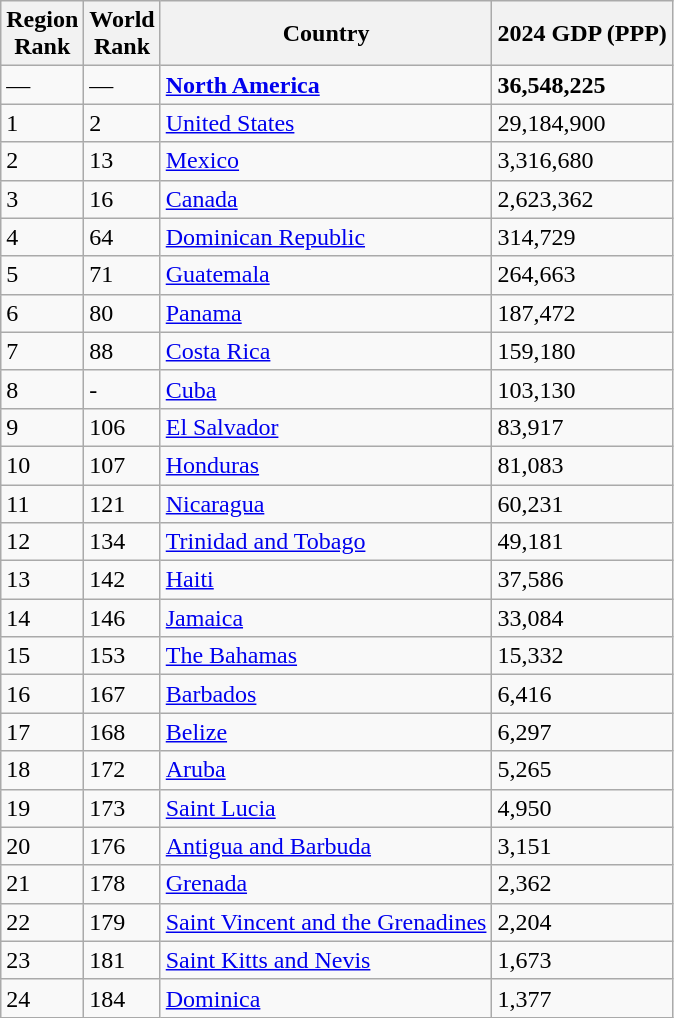<table class="wikitable">
<tr>
<th>Region<br>Rank</th>
<th>World<br>Rank</th>
<th>Country</th>
<th>2024 GDP (PPP)<br></th>
</tr>
<tr>
<td>—</td>
<td>—</td>
<td><strong><a href='#'>North America</a></strong></td>
<td><strong>36,548,225</strong></td>
</tr>
<tr>
<td>1</td>
<td>2</td>
<td> <a href='#'>United States</a></td>
<td>29,184,900</td>
</tr>
<tr>
<td>2</td>
<td>13</td>
<td> <a href='#'>Mexico</a></td>
<td>3,316,680</td>
</tr>
<tr>
<td>3</td>
<td>16</td>
<td> <a href='#'>Canada</a></td>
<td>2,623,362</td>
</tr>
<tr>
<td>4</td>
<td>64</td>
<td> <a href='#'>Dominican Republic</a></td>
<td>314,729</td>
</tr>
<tr>
<td>5</td>
<td>71</td>
<td> <a href='#'>Guatemala</a></td>
<td>264,663</td>
</tr>
<tr>
<td>6</td>
<td>80</td>
<td> <a href='#'>Panama</a></td>
<td>187,472</td>
</tr>
<tr>
<td>7</td>
<td>88</td>
<td> <a href='#'>Costa Rica</a></td>
<td>159,180</td>
</tr>
<tr>
<td>8</td>
<td>-</td>
<td> <a href='#'>Cuba</a></td>
<td>103,130</td>
</tr>
<tr>
<td>9</td>
<td>106</td>
<td> <a href='#'>El Salvador</a></td>
<td>83,917</td>
</tr>
<tr>
<td>10</td>
<td>107</td>
<td> <a href='#'>Honduras</a></td>
<td>81,083</td>
</tr>
<tr>
<td>11</td>
<td>121</td>
<td> <a href='#'>Nicaragua</a></td>
<td>60,231</td>
</tr>
<tr>
<td>12</td>
<td>134</td>
<td> <a href='#'>Trinidad and Tobago</a></td>
<td>49,181</td>
</tr>
<tr>
<td>13</td>
<td>142</td>
<td> <a href='#'>Haiti</a></td>
<td>37,586</td>
</tr>
<tr>
<td>14</td>
<td>146</td>
<td> <a href='#'>Jamaica</a></td>
<td>33,084</td>
</tr>
<tr>
<td>15</td>
<td>153</td>
<td> <a href='#'>The Bahamas</a></td>
<td>15,332</td>
</tr>
<tr>
<td>16</td>
<td>167</td>
<td> <a href='#'>Barbados</a></td>
<td>6,416</td>
</tr>
<tr>
<td>17</td>
<td>168</td>
<td> <a href='#'>Belize</a></td>
<td>6,297</td>
</tr>
<tr>
<td>18</td>
<td>172</td>
<td> <a href='#'>Aruba</a></td>
<td>5,265</td>
</tr>
<tr>
<td>19</td>
<td>173</td>
<td> <a href='#'>Saint Lucia</a></td>
<td>4,950</td>
</tr>
<tr>
<td>20</td>
<td>176</td>
<td> <a href='#'>Antigua and Barbuda</a></td>
<td>3,151</td>
</tr>
<tr>
<td>21</td>
<td>178</td>
<td> <a href='#'>Grenada</a></td>
<td>2,362</td>
</tr>
<tr>
<td>22</td>
<td>179</td>
<td> <a href='#'>Saint Vincent and the Grenadines</a></td>
<td>2,204</td>
</tr>
<tr>
<td>23</td>
<td>181</td>
<td> <a href='#'>Saint Kitts and Nevis</a></td>
<td>1,673</td>
</tr>
<tr>
<td>24</td>
<td>184</td>
<td> <a href='#'>Dominica</a></td>
<td>1,377</td>
</tr>
</table>
